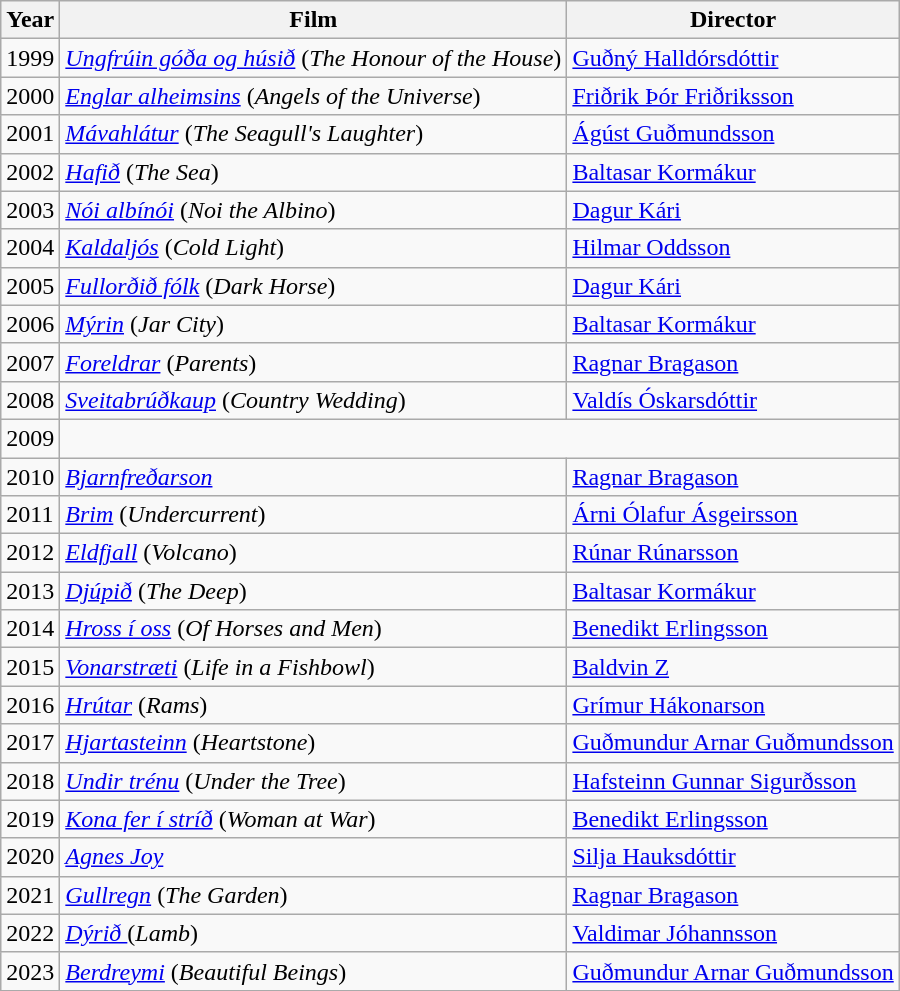<table class="wikitable">
<tr>
<th>Year</th>
<th>Film</th>
<th>Director</th>
</tr>
<tr>
<td>1999</td>
<td><em><a href='#'>Ungfrúin góða og húsið</a></em> (<em>The Honour of the House</em>)</td>
<td><a href='#'>Guðný Halldórsdóttir</a></td>
</tr>
<tr>
<td>2000</td>
<td><a href='#'><em>Englar alheimsins</em></a> (<em>Angels of the Universe</em>)</td>
<td><a href='#'>Friðrik Þór Friðriksson</a></td>
</tr>
<tr>
<td>2001</td>
<td><em><a href='#'>Mávahlátur</a></em> (<em>The Seagull's Laughter</em>)</td>
<td><a href='#'>Ágúst Guðmundsson</a></td>
</tr>
<tr>
<td>2002</td>
<td><a href='#'><em>Hafið</em></a> (<em>The Sea</em>)</td>
<td><a href='#'>Baltasar Kormákur</a></td>
</tr>
<tr>
<td>2003</td>
<td><a href='#'><em>Nói albínói</em></a> (<em>Noi the Albino</em>)</td>
<td><a href='#'>Dagur Kári</a></td>
</tr>
<tr>
<td>2004</td>
<td><em><a href='#'>Kaldaljós</a></em> (<em>Cold Light</em>)</td>
<td><a href='#'>Hilmar Oddsson</a></td>
</tr>
<tr>
<td>2005</td>
<td><a href='#'><em>Fullorðið fólk</em></a> (<em>Dark Horse</em>)</td>
<td><a href='#'>Dagur Kári</a></td>
</tr>
<tr>
<td>2006</td>
<td><a href='#'><em>Mýrin</em></a> (<em>Jar City</em>)</td>
<td><a href='#'>Baltasar Kormákur</a></td>
</tr>
<tr>
<td>2007</td>
<td><em><a href='#'>Foreldrar</a></em> (<em>Parents</em>)</td>
<td><a href='#'>Ragnar Bragason</a></td>
</tr>
<tr>
<td>2008</td>
<td><a href='#'><em>Sveitabrúðkaup</em></a> (<em>Country Wedding</em>)</td>
<td><a href='#'>Valdís Óskarsdóttir</a></td>
</tr>
<tr>
<td>2009</td>
</tr>
<tr>
<td>2010</td>
<td><a href='#'><em>Bjarnfreðarson</em></a></td>
<td><a href='#'>Ragnar Bragason</a></td>
</tr>
<tr>
<td>2011</td>
<td><a href='#'><em>Brim</em></a> (<em>Undercurrent</em>)</td>
<td><a href='#'>Árni Ólafur Ásgeirsson</a></td>
</tr>
<tr>
<td>2012</td>
<td><em><a href='#'>Eldfjall</a></em> (<em>Volcano</em>)</td>
<td><a href='#'>Rúnar Rúnarsson</a></td>
</tr>
<tr>
<td>2013</td>
<td><em><a href='#'>Djúpið</a></em> (<em>The Deep</em>)</td>
<td><a href='#'>Baltasar Kormákur</a></td>
</tr>
<tr>
<td>2014</td>
<td><em><a href='#'>Hross í oss</a></em> (<em>Of Horses and Men</em>)</td>
<td><a href='#'>Benedikt Erlingsson</a></td>
</tr>
<tr>
<td>2015</td>
<td><a href='#'><em>Vonarstræti</em></a> (<em>Life in a Fishbowl</em>)</td>
<td><a href='#'>Baldvin Z</a></td>
</tr>
<tr>
<td>2016</td>
<td><a href='#'><em>Hrútar</em></a> (<em>Rams</em>)</td>
<td><a href='#'>Grímur Hákonarson</a></td>
</tr>
<tr>
<td>2017</td>
<td><a href='#'><em>Hjartasteinn</em></a> (<em>Heartstone</em>)</td>
<td><a href='#'>Guðmundur Arnar Guðmundsson</a></td>
</tr>
<tr>
<td>2018</td>
<td><a href='#'><em>Undir trénu</em></a> (<em>Under the Tree</em>)</td>
<td><a href='#'>Hafsteinn Gunnar Sigurðsson</a></td>
</tr>
<tr>
<td>2019</td>
<td><a href='#'><em>Kona fer í stríð</em></a> (<em>Woman at War</em>)</td>
<td><a href='#'>Benedikt Erlingsson</a></td>
</tr>
<tr>
<td>2020</td>
<td><em><a href='#'>Agnes Joy</a></em></td>
<td><a href='#'>Silja Hauksdóttir</a></td>
</tr>
<tr>
<td>2021</td>
<td><a href='#'><em>Gullregn</em></a> (<em>The Garden</em>)</td>
<td><a href='#'>Ragnar Bragason</a></td>
</tr>
<tr>
<td>2022</td>
<td><a href='#'><em> Dýrið </em></a> (<em>Lamb</em>)</td>
<td><a href='#'>Valdimar Jóhannsson</a></td>
</tr>
<tr>
<td>2023</td>
<td><a href='#'><em>Berdreymi</em></a> (<em>Beautiful Beings</em>)</td>
<td><a href='#'>Guðmundur Arnar Guðmundsson</a></td>
</tr>
</table>
